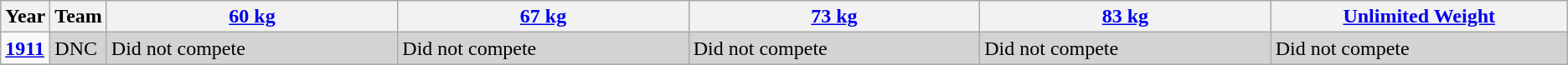<table class="wikitable sortable" style="font-size: 100%">
<tr>
<th>Year</th>
<th>Team</th>
<th width=300><a href='#'>60 kg</a></th>
<th width=300><a href='#'>67 kg</a></th>
<th width=300><a href='#'>73 kg</a></th>
<th width=300><a href='#'>83 kg</a></th>
<th width=300><a href='#'>Unlimited Weight</a></th>
</tr>
<tr>
<td><strong><a href='#'>1911</a></strong></td>
<td bgcolor="lightgray">DNC</td>
<td bgcolor="lightgray">Did not compete</td>
<td bgcolor="lightgray">Did not compete</td>
<td bgcolor="lightgray">Did not compete</td>
<td bgcolor="lightgray">Did not compete</td>
<td bgcolor="lightgray">Did not compete</td>
</tr>
<tr>
</tr>
</table>
